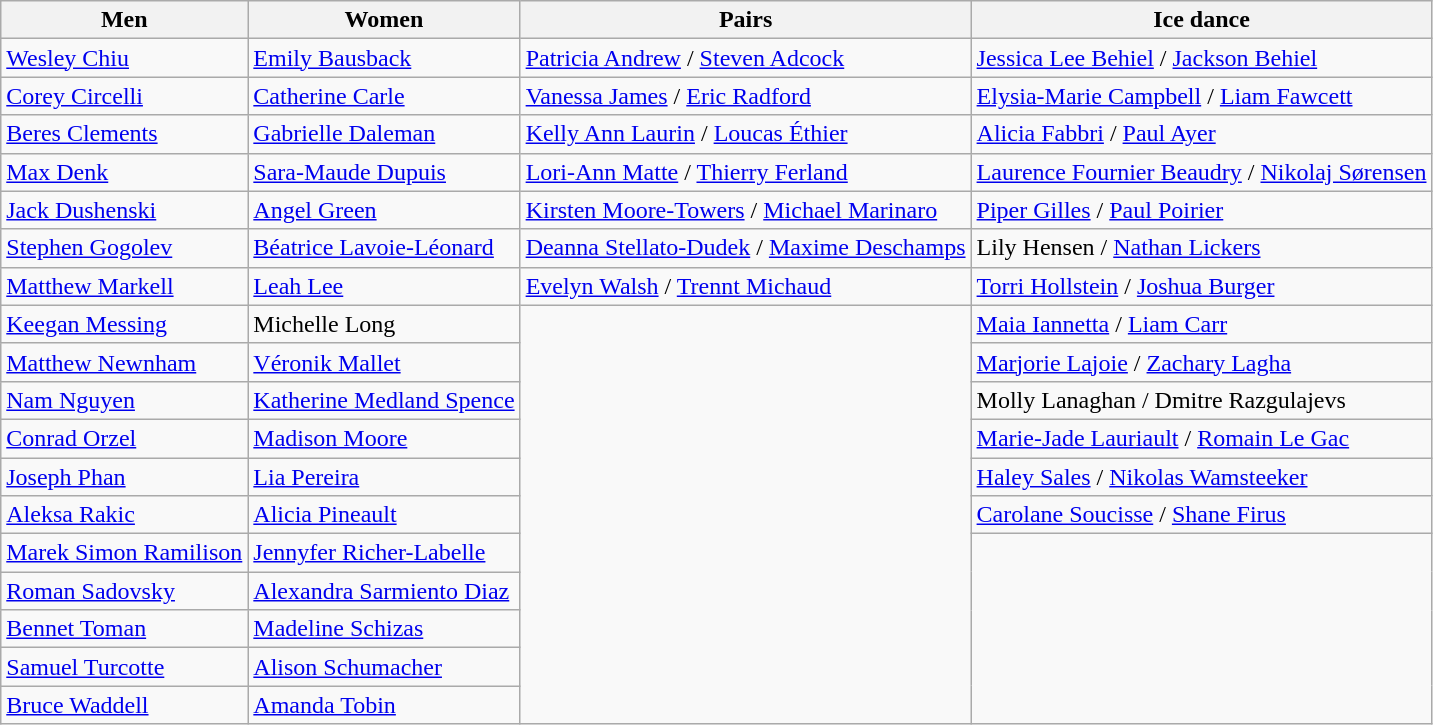<table class="wikitable">
<tr>
<th>Men</th>
<th>Women</th>
<th>Pairs</th>
<th>Ice dance</th>
</tr>
<tr>
<td><a href='#'>Wesley Chiu</a></td>
<td><a href='#'>Emily Bausback</a></td>
<td><a href='#'>Patricia Andrew</a> / <a href='#'>Steven Adcock</a></td>
<td><a href='#'>Jessica Lee Behiel</a> / <a href='#'>Jackson Behiel</a></td>
</tr>
<tr>
<td><a href='#'>Corey Circelli</a></td>
<td><a href='#'>Catherine Carle</a></td>
<td><a href='#'>Vanessa James</a> / <a href='#'>Eric Radford</a></td>
<td><a href='#'>Elysia-Marie Campbell</a> / <a href='#'>Liam Fawcett</a></td>
</tr>
<tr>
<td><a href='#'>Beres Clements</a></td>
<td><a href='#'>Gabrielle Daleman</a></td>
<td><a href='#'>Kelly Ann Laurin</a> / <a href='#'>Loucas Éthier</a></td>
<td><a href='#'>Alicia Fabbri</a> / <a href='#'>Paul Ayer</a></td>
</tr>
<tr>
<td><a href='#'>Max Denk</a></td>
<td><a href='#'>Sara-Maude Dupuis</a></td>
<td><a href='#'>Lori-Ann Matte</a> / <a href='#'>Thierry Ferland</a></td>
<td><a href='#'>Laurence Fournier Beaudry</a> / <a href='#'>Nikolaj Sørensen</a></td>
</tr>
<tr>
<td><a href='#'>Jack Dushenski</a></td>
<td><a href='#'>Angel Green</a></td>
<td><a href='#'>Kirsten Moore-Towers</a> / <a href='#'>Michael Marinaro</a></td>
<td><a href='#'>Piper Gilles</a> / <a href='#'>Paul Poirier</a></td>
</tr>
<tr>
<td><a href='#'>Stephen Gogolev</a></td>
<td><a href='#'>Béatrice Lavoie-Léonard</a></td>
<td><a href='#'>Deanna Stellato-Dudek</a> / <a href='#'>Maxime Deschamps</a></td>
<td>Lily Hensen / <a href='#'>Nathan Lickers</a></td>
</tr>
<tr>
<td><a href='#'>Matthew Markell</a></td>
<td><a href='#'>Leah Lee</a></td>
<td><a href='#'>Evelyn Walsh</a> / <a href='#'>Trennt Michaud</a></td>
<td><a href='#'>Torri Hollstein</a> / <a href='#'>Joshua Burger</a></td>
</tr>
<tr>
<td><a href='#'>Keegan Messing</a></td>
<td>Michelle Long</td>
<td rowspan=11></td>
<td><a href='#'>Maia Iannetta</a> / <a href='#'>Liam Carr</a></td>
</tr>
<tr>
<td><a href='#'>Matthew Newnham</a></td>
<td><a href='#'>Véronik Mallet</a></td>
<td><a href='#'>Marjorie Lajoie</a> / <a href='#'>Zachary Lagha</a></td>
</tr>
<tr>
<td><a href='#'>Nam Nguyen</a></td>
<td><a href='#'>Katherine Medland Spence</a></td>
<td>Molly Lanaghan / Dmitre Razgulajevs</td>
</tr>
<tr>
<td><a href='#'>Conrad Orzel</a></td>
<td><a href='#'>Madison Moore</a></td>
<td><a href='#'>Marie-Jade Lauriault</a> / <a href='#'>Romain Le Gac</a></td>
</tr>
<tr>
<td><a href='#'>Joseph Phan</a></td>
<td><a href='#'>Lia Pereira</a></td>
<td><a href='#'>Haley Sales</a> / <a href='#'>Nikolas Wamsteeker</a></td>
</tr>
<tr>
<td><a href='#'>Aleksa Rakic</a></td>
<td><a href='#'>Alicia Pineault</a></td>
<td><a href='#'>Carolane Soucisse</a> / <a href='#'>Shane Firus</a></td>
</tr>
<tr>
<td><a href='#'>Marek Simon Ramilison</a></td>
<td><a href='#'>Jennyfer Richer-Labelle</a></td>
<td rowspan=5></td>
</tr>
<tr>
<td><a href='#'>Roman Sadovsky</a></td>
<td><a href='#'>Alexandra Sarmiento Diaz</a></td>
</tr>
<tr>
<td><a href='#'>Bennet Toman</a></td>
<td><a href='#'>Madeline Schizas</a></td>
</tr>
<tr>
<td><a href='#'>Samuel Turcotte</a></td>
<td><a href='#'>Alison Schumacher</a></td>
</tr>
<tr>
<td><a href='#'>Bruce Waddell</a></td>
<td><a href='#'>Amanda Tobin</a></td>
</tr>
</table>
